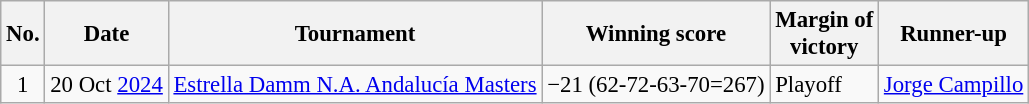<table class="wikitable" style="font-size:95%;">
<tr>
<th>No.</th>
<th>Date</th>
<th>Tournament</th>
<th>Winning score</th>
<th>Margin of<br>victory</th>
<th>Runner-up</th>
</tr>
<tr>
<td align=center>1</td>
<td align=right>20 Oct <a href='#'>2024</a></td>
<td><a href='#'>Estrella Damm N.A. Andalucía Masters</a></td>
<td>−21 (62-72-63-70=267)</td>
<td>Playoff</td>
<td> <a href='#'>Jorge Campillo</a></td>
</tr>
</table>
